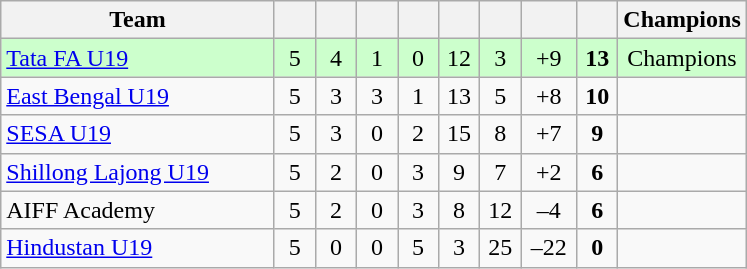<table class="wikitable" style="text-align:center">
<tr>
<th width="175">Team</th>
<th width="20"></th>
<th width="20"></th>
<th width="20"></th>
<th width="20"></th>
<th width="20"></th>
<th width="20"></th>
<th width="30"></th>
<th width="20"></th>
<th width="20">Champions</th>
</tr>
<tr bgcolor="#ccffcc">
<td align=left><a href='#'>Tata FA U19</a></td>
<td>5</td>
<td>4</td>
<td>1</td>
<td>0</td>
<td>12</td>
<td>3</td>
<td>+9</td>
<td><strong>13</strong></td>
<td>Champions</td>
</tr>
<tr>
<td align=left><a href='#'>East Bengal U19</a></td>
<td>5</td>
<td>3</td>
<td>3</td>
<td>1</td>
<td>13</td>
<td>5</td>
<td>+8</td>
<td><strong>10</strong></td>
<td></td>
</tr>
<tr>
<td align=left><a href='#'>SESA U19</a></td>
<td>5</td>
<td>3</td>
<td>0</td>
<td>2</td>
<td>15</td>
<td>8</td>
<td>+7</td>
<td><strong>9</strong></td>
<td></td>
</tr>
<tr>
<td align=left><a href='#'>Shillong Lajong U19</a></td>
<td>5</td>
<td>2</td>
<td>0</td>
<td>3</td>
<td>9</td>
<td>7</td>
<td>+2</td>
<td><strong>6</strong></td>
<td></td>
</tr>
<tr>
<td align=left>AIFF Academy</td>
<td>5</td>
<td>2</td>
<td>0</td>
<td>3</td>
<td>8</td>
<td>12</td>
<td>–4</td>
<td><strong>6</strong></td>
<td></td>
</tr>
<tr>
<td align=left><a href='#'>Hindustan U19</a></td>
<td>5</td>
<td>0</td>
<td>0</td>
<td>5</td>
<td>3</td>
<td>25</td>
<td>–22</td>
<td><strong>0</strong></td>
<td></td>
</tr>
</table>
